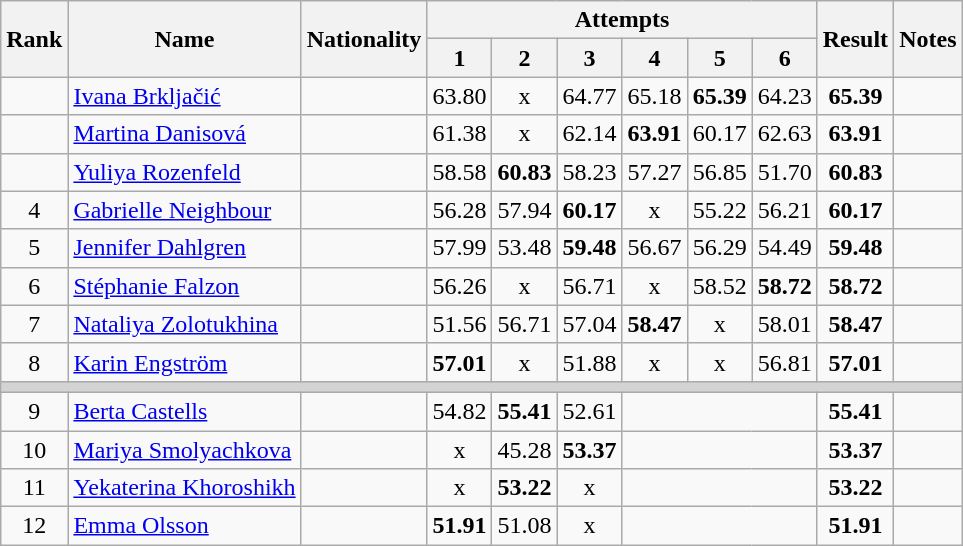<table class="wikitable sortable" style="text-align:center">
<tr>
<th rowspan=2>Rank</th>
<th rowspan=2>Name</th>
<th rowspan=2>Nationality</th>
<th colspan=6>Attempts</th>
<th rowspan=2>Result</th>
<th rowspan=2>Notes</th>
</tr>
<tr>
<th>1</th>
<th>2</th>
<th>3</th>
<th>4</th>
<th>5</th>
<th>6</th>
</tr>
<tr>
<td></td>
<td align=left><a href='#'>Ivana Brkljačić</a></td>
<td align=left></td>
<td>63.80</td>
<td>x</td>
<td>64.77</td>
<td>65.18</td>
<td><strong>65.39</strong></td>
<td>64.23</td>
<td><strong>65.39</strong></td>
<td></td>
</tr>
<tr>
<td></td>
<td align=left><a href='#'>Martina Danisová</a></td>
<td align=left></td>
<td>61.38</td>
<td>x</td>
<td>62.14</td>
<td><strong>63.91</strong></td>
<td>60.17</td>
<td>62.63</td>
<td><strong>63.91</strong></td>
<td></td>
</tr>
<tr>
<td></td>
<td align=left><a href='#'>Yuliya Rozenfeld</a></td>
<td align=left></td>
<td>58.58</td>
<td><strong>60.83</strong></td>
<td>58.23</td>
<td>57.27</td>
<td>56.85</td>
<td>51.70</td>
<td><strong>60.83</strong></td>
<td></td>
</tr>
<tr>
<td>4</td>
<td align=left><a href='#'>Gabrielle Neighbour</a></td>
<td align=left></td>
<td>56.28</td>
<td>57.94</td>
<td><strong>60.17</strong></td>
<td>x</td>
<td>55.22</td>
<td>56.21</td>
<td><strong>60.17</strong></td>
<td></td>
</tr>
<tr>
<td>5</td>
<td align=left><a href='#'>Jennifer Dahlgren</a></td>
<td align=left></td>
<td>57.99</td>
<td>53.48</td>
<td><strong>59.48</strong></td>
<td>56.67</td>
<td>56.29</td>
<td>54.49</td>
<td><strong>59.48</strong></td>
<td></td>
</tr>
<tr>
<td>6</td>
<td align=left><a href='#'>Stéphanie Falzon</a></td>
<td align=left></td>
<td>56.26</td>
<td>x</td>
<td>56.71</td>
<td>x</td>
<td>58.52</td>
<td><strong>58.72</strong></td>
<td><strong>58.72</strong></td>
<td></td>
</tr>
<tr>
<td>7</td>
<td align=left><a href='#'>Nataliya Zolotukhina</a></td>
<td align=left></td>
<td>51.56</td>
<td>56.71</td>
<td>57.04</td>
<td><strong>58.47</strong></td>
<td>x</td>
<td>58.01</td>
<td><strong>58.47</strong></td>
<td></td>
</tr>
<tr>
<td>8</td>
<td align=left><a href='#'>Karin Engström</a></td>
<td align=left></td>
<td><strong>57.01</strong></td>
<td>x</td>
<td>51.88</td>
<td>x</td>
<td>x</td>
<td>56.81</td>
<td><strong>57.01</strong></td>
<td></td>
</tr>
<tr>
<td colspan=11 bgcolor=lightgray></td>
</tr>
<tr>
<td>9</td>
<td align=left><a href='#'>Berta Castells</a></td>
<td align=left></td>
<td>54.82</td>
<td><strong>55.41</strong></td>
<td>52.61</td>
<td colspan=3></td>
<td><strong>55.41</strong></td>
<td></td>
</tr>
<tr>
<td>10</td>
<td align=left><a href='#'>Mariya Smolyachkova</a></td>
<td align=left></td>
<td>x</td>
<td>45.28</td>
<td><strong>53.37</strong></td>
<td colspan=3></td>
<td><strong>53.37</strong></td>
<td></td>
</tr>
<tr>
<td>11</td>
<td align=left><a href='#'>Yekaterina Khoroshikh</a></td>
<td align=left></td>
<td>x</td>
<td><strong>53.22</strong></td>
<td>x</td>
<td colspan=3></td>
<td><strong>53.22</strong></td>
<td></td>
</tr>
<tr>
<td>12</td>
<td align=left><a href='#'>Emma Olsson</a></td>
<td align=left></td>
<td><strong>51.91</strong></td>
<td>51.08</td>
<td>x</td>
<td colspan=3></td>
<td><strong>51.91</strong></td>
<td></td>
</tr>
</table>
